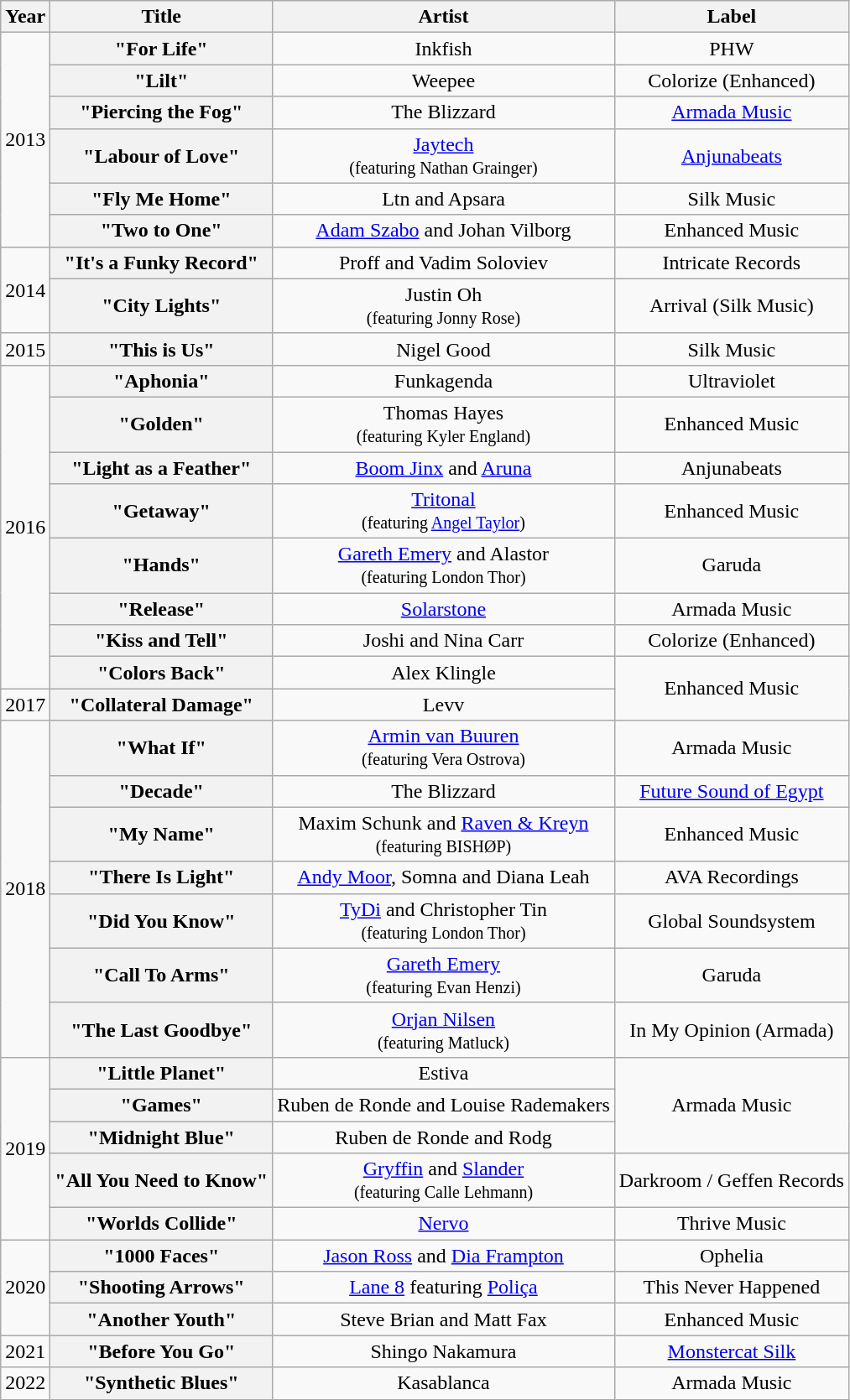<table class="wikitable plainrowheaders" style="text-align:center;">
<tr>
<th scope="col">Year</th>
<th scope="col">Title</th>
<th scope="col">Artist</th>
<th scope="col">Label</th>
</tr>
<tr>
<td rowspan="6">2013</td>
<th scope="row">"For Life"</th>
<td>Inkfish</td>
<td>PHW</td>
</tr>
<tr>
<th scope="row">"Lilt"</th>
<td>Weepee</td>
<td>Colorize (Enhanced)</td>
</tr>
<tr>
<th scope="row">"Piercing the Fog"</th>
<td>The Blizzard</td>
<td><a href='#'>Armada Music</a></td>
</tr>
<tr>
<th scope="row">"Labour of Love"</th>
<td><a href='#'>Jaytech</a><br><small>(featuring Nathan Grainger)</small></td>
<td><a href='#'>Anjunabeats</a></td>
</tr>
<tr>
<th scope="row">"Fly Me Home"</th>
<td>Ltn and Apsara</td>
<td>Silk Music</td>
</tr>
<tr>
<th scope="row">"Two to One"</th>
<td><a href='#'>Adam Szabo</a> and Johan Vilborg</td>
<td>Enhanced Music</td>
</tr>
<tr>
<td rowspan="2">2014</td>
<th scope="row">"It's a Funky Record"</th>
<td>Proff and Vadim Soloviev</td>
<td>Intricate Records</td>
</tr>
<tr>
<th scope="row">"City Lights"</th>
<td>Justin Oh<br><small>(featuring Jonny Rose)</small></td>
<td>Arrival (Silk Music)</td>
</tr>
<tr>
<td>2015</td>
<th scope="row">"This is Us"</th>
<td>Nigel Good</td>
<td>Silk Music</td>
</tr>
<tr>
<td rowspan="8">2016</td>
<th scope="row">"Aphonia"</th>
<td>Funkagenda</td>
<td>Ultraviolet</td>
</tr>
<tr>
<th scope="row">"Golden"</th>
<td>Thomas Hayes<br><small>(featuring Kyler England)</small></td>
<td>Enhanced Music</td>
</tr>
<tr>
<th scope="row">"Light as a Feather"</th>
<td><a href='#'>Boom Jinx</a> and <a href='#'>Aruna</a></td>
<td>Anjunabeats</td>
</tr>
<tr>
<th scope="row">"Getaway"</th>
<td><a href='#'>Tritonal</a><br><small>(featuring <a href='#'>Angel Taylor</a>)</small></td>
<td>Enhanced Music</td>
</tr>
<tr>
<th scope="row">"Hands"</th>
<td><a href='#'>Gareth Emery</a> and Alastor<br><small>(featuring London Thor)</small></td>
<td>Garuda</td>
</tr>
<tr>
<th scope="row">"Release"</th>
<td><a href='#'>Solarstone</a></td>
<td>Armada Music</td>
</tr>
<tr>
<th scope="row">"Kiss and Tell"</th>
<td>Joshi and Nina Carr</td>
<td>Colorize (Enhanced)</td>
</tr>
<tr>
<th scope="row">"Colors Back"</th>
<td>Alex Klingle</td>
<td rowspan="2">Enhanced Music</td>
</tr>
<tr>
<td>2017</td>
<th scope="row">"Collateral Damage"</th>
<td>Levv</td>
</tr>
<tr>
<td rowspan="7">2018</td>
<th scope="row">"What If"</th>
<td><a href='#'>Armin van Buuren</a><br><small>(featuring Vera Ostrova)</small></td>
<td>Armada Music</td>
</tr>
<tr>
<th scope="row">"Decade"</th>
<td>The Blizzard</td>
<td><a href='#'>Future Sound of Egypt</a></td>
</tr>
<tr>
<th scope="row">"My Name"</th>
<td>Maxim Schunk and <a href='#'>Raven & Kreyn</a><br><small>(featuring BISHØP)</small></td>
<td>Enhanced Music</td>
</tr>
<tr>
<th scope="row">"There Is Light"</th>
<td><a href='#'>Andy Moor</a>, Somna and Diana Leah</td>
<td>AVA Recordings</td>
</tr>
<tr>
<th scope="row">"Did You Know"</th>
<td><a href='#'>TyDi</a> and Christopher Tin<br><small>(featuring London Thor)</small></td>
<td>Global Soundsystem</td>
</tr>
<tr>
<th scope="row">"Call To Arms"</th>
<td><a href='#'>Gareth Emery</a> <br><small>(featuring Evan Henzi)</small></td>
<td>Garuda</td>
</tr>
<tr>
<th scope="row">"The Last Goodbye"</th>
<td><a href='#'>Orjan Nilsen</a> <br><small>(featuring Matluck)</small></td>
<td>In My Opinion (Armada)</td>
</tr>
<tr>
<td colspan="1" style="text-align: center;" rowspan="5">2019</td>
<th scope="row">"Little Planet"</th>
<td>Estiva</td>
<td rowspan="3">Armada Music</td>
</tr>
<tr>
<th scope="row">"Games"</th>
<td>Ruben de Ronde and Louise Rademakers</td>
</tr>
<tr>
<th scope="row">"Midnight Blue"</th>
<td>Ruben de Ronde and Rodg</td>
</tr>
<tr>
<th scope="row">"All You Need to Know"</th>
<td><a href='#'>Gryffin</a> and <a href='#'>Slander</a> <br><small>(featuring Calle Lehmann)</small></td>
<td>Darkroom / Geffen Records</td>
</tr>
<tr>
<th scope="row">"Worlds Collide"</th>
<td><a href='#'>Nervo</a></td>
<td>Thrive Music</td>
</tr>
<tr>
<td rowspan="3">2020</td>
<th scope="row">"1000 Faces"</th>
<td><a href='#'>Jason Ross</a> and <a href='#'>Dia Frampton</a></td>
<td>Ophelia</td>
</tr>
<tr>
<th scope="row">"Shooting Arrows"</th>
<td><a href='#'>Lane 8</a> featuring <a href='#'>Poliça</a></td>
<td>This Never Happened</td>
</tr>
<tr>
<th scope="row">"Another Youth"</th>
<td>Steve Brian and Matt Fax</td>
<td>Enhanced Music</td>
</tr>
<tr>
<td>2021</td>
<th scope="row">"Before You Go"</th>
<td>Shingo Nakamura</td>
<td><a href='#'>Monstercat Silk</a></td>
</tr>
<tr>
<td>2022</td>
<th scope="row">"Synthetic Blues"</th>
<td>Kasablanca</td>
<td>Armada Music</td>
</tr>
</table>
